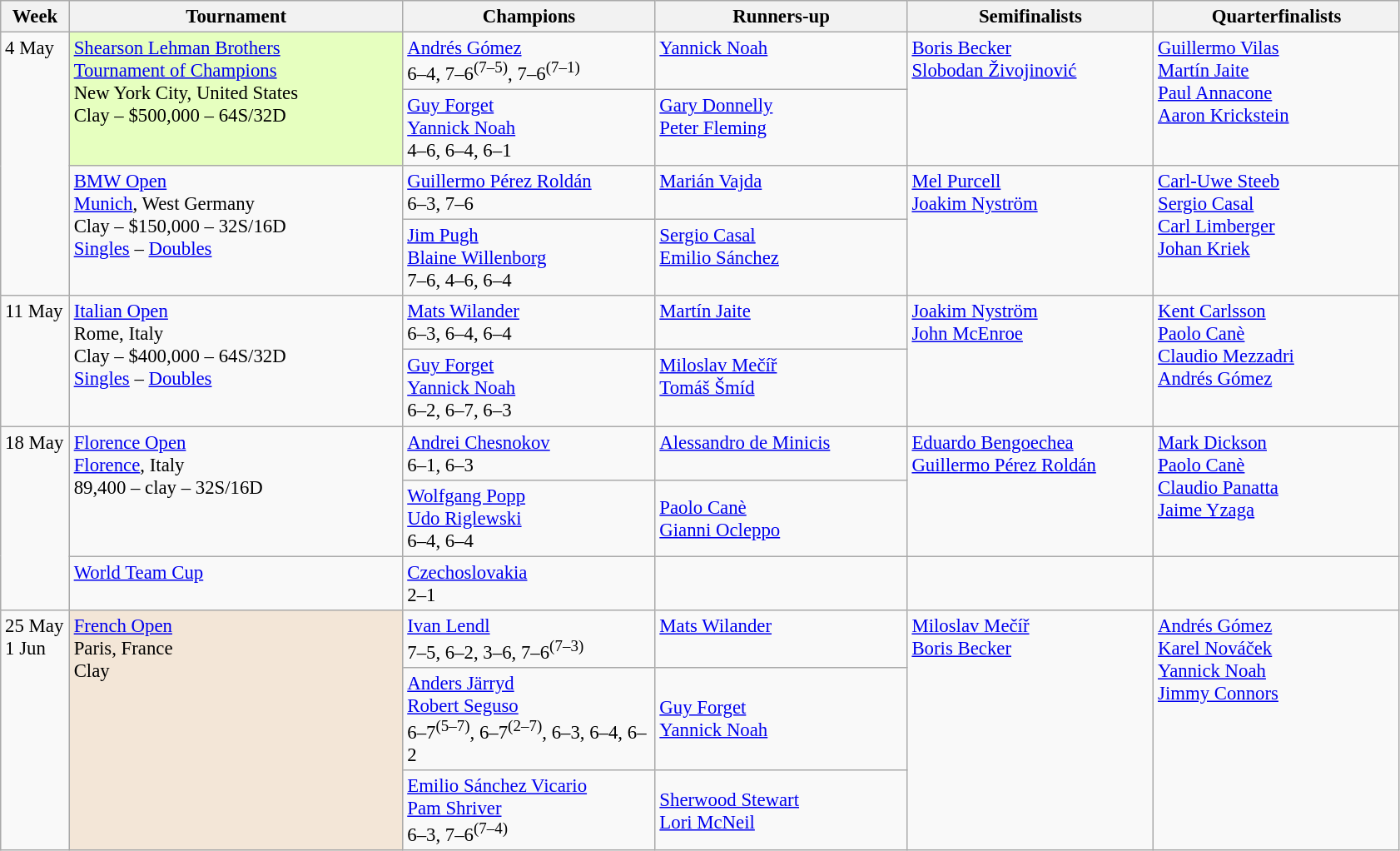<table class=wikitable style=font-size:95%>
<tr>
<th style="width:48px;">Week</th>
<th style="width:260px;">Tournament</th>
<th style="width:195px;">Champions</th>
<th style="width:195px;">Runners-up</th>
<th style="width:190px;">Semifinalists</th>
<th style="width:190px;">Quarterfinalists</th>
</tr>
<tr valign=top>
<td rowspan="4">4 May</td>
<td style="background:#E6FFBF;" rowspan="2"><a href='#'>Shearson Lehman Brothers<br> Tournament of Champions</a><br> New York City, United States<br>Clay – $500,000 – 64S/32D</td>
<td> <a href='#'>Andrés Gómez</a> <br> 6–4, 7–6<sup>(7–5)</sup>, 7–6<sup>(7–1)</sup></td>
<td> <a href='#'>Yannick Noah</a></td>
<td rowspan="2"> <a href='#'>Boris Becker</a> <br>  <a href='#'>Slobodan Živojinović</a></td>
<td rowspan="2"> <a href='#'>Guillermo Vilas</a> <br>  <a href='#'>Martín Jaite</a> <br>  <a href='#'>Paul Annacone</a> <br>  <a href='#'>Aaron Krickstein</a></td>
</tr>
<tr valign=top>
<td> <a href='#'>Guy Forget</a><br> <a href='#'>Yannick Noah</a> <br> 4–6, 6–4, 6–1</td>
<td> <a href='#'>Gary Donnelly</a> <br>  <a href='#'>Peter Fleming</a></td>
</tr>
<tr valign=top>
<td rowspan="2"><a href='#'>BMW Open</a><br> <a href='#'>Munich</a>, West Germany<br>Clay – $150,000 – 32S/16D <br> <a href='#'>Singles</a> – <a href='#'>Doubles</a></td>
<td> <a href='#'>Guillermo Pérez Roldán</a> <br> 6–3, 7–6</td>
<td> <a href='#'>Marián Vajda</a></td>
<td rowspan="2"> <a href='#'>Mel Purcell</a> <br>  <a href='#'>Joakim Nyström</a></td>
<td rowspan="2"> <a href='#'>Carl-Uwe Steeb</a> <br>  <a href='#'>Sergio Casal</a> <br>  <a href='#'>Carl Limberger</a> <br>  <a href='#'>Johan Kriek</a></td>
</tr>
<tr valign=top>
<td> <a href='#'>Jim Pugh</a><br> <a href='#'>Blaine Willenborg</a> <br> 7–6, 4–6, 6–4</td>
<td> <a href='#'>Sergio Casal</a> <br>  <a href='#'>Emilio Sánchez</a></td>
</tr>
<tr valign=top>
<td rowspan="2">11 May</td>
<td rowspan="2"><a href='#'>Italian Open</a><br> Rome, Italy<br>Clay – $400,000 – 64S/32D <br> <a href='#'>Singles</a> – <a href='#'>Doubles</a></td>
<td> <a href='#'>Mats Wilander</a> <br> 6–3, 6–4, 6–4</td>
<td> <a href='#'>Martín Jaite</a></td>
<td rowspan="2"> <a href='#'>Joakim Nyström</a> <br>  <a href='#'>John McEnroe</a></td>
<td rowspan="2"> <a href='#'>Kent Carlsson</a> <br>  <a href='#'>Paolo Canè</a> <br>  <a href='#'>Claudio Mezzadri</a> <br>  <a href='#'>Andrés Gómez</a></td>
</tr>
<tr valign=top>
<td> <a href='#'>Guy Forget</a><br> <a href='#'>Yannick Noah</a> <br> 6–2, 6–7, 6–3</td>
<td> <a href='#'>Miloslav Mečíř</a> <br>  <a href='#'>Tomáš Šmíd</a></td>
</tr>
<tr valign=top>
<td rowspan="3">18 May</td>
<td rowspan="2"><a href='#'>Florence Open</a><br> <a href='#'>Florence</a>, Italy<br>89,400 – clay – 32S/16D</td>
<td> <a href='#'>Andrei Chesnokov</a> <br> 6–1, 6–3</td>
<td> <a href='#'>Alessandro de Minicis</a></td>
<td rowspan="2"> <a href='#'>Eduardo Bengoechea</a> <br>  <a href='#'>Guillermo Pérez Roldán</a></td>
<td rowspan="2"> <a href='#'>Mark Dickson</a> <br>  <a href='#'>Paolo Canè</a> <br>  <a href='#'>Claudio Panatta</a> <br>  <a href='#'>Jaime Yzaga</a></td>
</tr>
<tr valign=top|>
<td> <a href='#'>Wolfgang Popp</a><br> <a href='#'>Udo Riglewski</a> <br> 6–4, 6–4</td>
<td> <a href='#'>Paolo Canè</a> <br>  <a href='#'>Gianni Ocleppo</a></td>
</tr>
<tr valign=top>
<td><a href='#'>World Team Cup</a></td>
<td> <a href='#'>Czechoslovakia</a><br>2–1</td>
<td></td>
<td></td>
<td></td>
</tr>
<tr valign=top>
<td rowspan=3>25 May<br>1 Jun</td>
<td bgcolor="#F3E6D7" rowspan=3><a href='#'>French Open</a><br> Paris, France<br> Clay</td>
<td> <a href='#'>Ivan Lendl</a> <br> 7–5, 6–2, 3–6, 7–6<sup>(7–3)</sup></td>
<td> <a href='#'>Mats Wilander</a></td>
<td rowspan=3> <a href='#'>Miloslav Mečíř</a> <br> <a href='#'>Boris Becker</a></td>
<td rowspan=3> <a href='#'>Andrés Gómez</a> <br>  <a href='#'>Karel Nováček</a> <br>  <a href='#'>Yannick Noah</a> <br>  <a href='#'>Jimmy Connors</a></td>
</tr>
<tr valign=top|>
<td> <a href='#'>Anders Järryd</a> <br>  <a href='#'>Robert Seguso</a> <br> 6–7<sup>(5–7)</sup>, 6–7<sup>(2–7)</sup>, 6–3, 6–4, 6–2</td>
<td> <a href='#'>Guy Forget</a> <br>  <a href='#'>Yannick Noah</a></td>
</tr>
<tr valign=top|>
<td> <a href='#'>Emilio Sánchez Vicario</a> <br>  <a href='#'>Pam Shriver</a> <br> 6–3, 7–6<sup>(7–4)</sup></td>
<td> <a href='#'>Sherwood Stewart</a> <br>  <a href='#'>Lori McNeil</a></td>
</tr>
</table>
